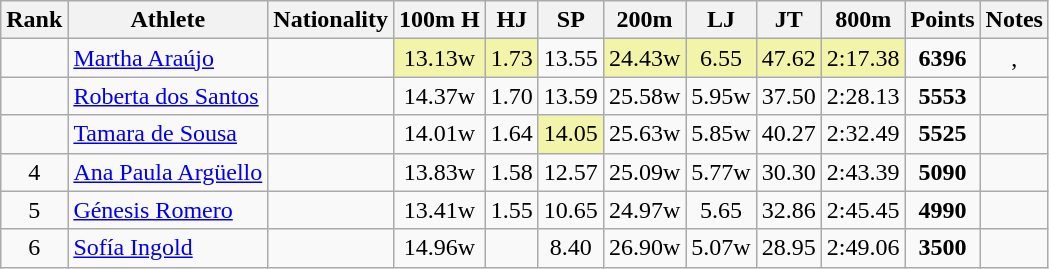<table class="wikitable sortable" style=" text-align:center;">
<tr>
<th>Rank</th>
<th>Athlete</th>
<th>Nationality</th>
<th>100m H</th>
<th>HJ</th>
<th>SP</th>
<th>200m</th>
<th>LJ</th>
<th>JT</th>
<th>800m</th>
<th>Points</th>
<th>Notes</th>
</tr>
<tr>
<td></td>
<td align=left><a href='#'>Martha Araújo</a></td>
<td align=left></td>
<td bgcolor=#F2F5A9>13.13w</td>
<td bgcolor=#F2F5A9>1.73</td>
<td>13.55</td>
<td bgcolor=#F2F5A9>24.43w</td>
<td bgcolor=#F2F5A9>6.55</td>
<td bgcolor=#F2F5A9>47.62</td>
<td bgcolor=#F2F5A9>2:17.38 </td>
<td><strong>6396</strong></td>
<td>, </td>
</tr>
<tr>
<td></td>
<td align=left><a href='#'>Roberta dos Santos</a></td>
<td align=left></td>
<td>14.37w</td>
<td>1.70</td>
<td>13.59</td>
<td>25.58w</td>
<td>5.95w</td>
<td>37.50</td>
<td>2:28.13</td>
<td><strong>5553</strong></td>
<td></td>
</tr>
<tr>
<td></td>
<td align=left><a href='#'>Tamara de Sousa</a></td>
<td align=left></td>
<td>14.01w</td>
<td>1.64</td>
<td bgcolor=#F2F5A9>14.05</td>
<td>25.63w</td>
<td>5.85w</td>
<td>40.27</td>
<td>2:32.49</td>
<td><strong>5525</strong></td>
<td></td>
</tr>
<tr>
<td>4</td>
<td align=left><a href='#'>Ana Paula Argüello</a></td>
<td align=left></td>
<td>13.83w</td>
<td>1.58</td>
<td>12.57</td>
<td>25.09w</td>
<td>5.77w</td>
<td>30.30</td>
<td>2:43.39</td>
<td><strong>5090</strong></td>
<td></td>
</tr>
<tr>
<td>5</td>
<td align=left><a href='#'>Génesis Romero</a></td>
<td align=left></td>
<td>13.41w</td>
<td>1.55</td>
<td>10.65</td>
<td>24.97w</td>
<td>5.65</td>
<td>32.86</td>
<td>2:45.45</td>
<td><strong>4990</strong></td>
<td></td>
</tr>
<tr>
<td>6</td>
<td align=left><a href='#'>Sofía Ingold</a></td>
<td align=left></td>
<td>14.96w</td>
<td></td>
<td>8.40</td>
<td>26.90w</td>
<td>5.07w</td>
<td>28.95</td>
<td>2:49.06</td>
<td><strong>3500</strong></td>
<td></td>
</tr>
</table>
